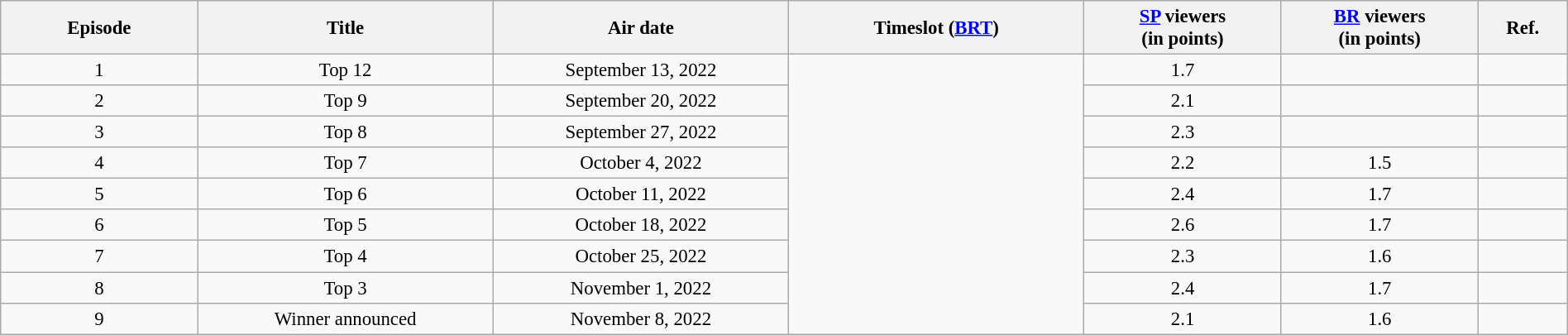<table class="wikitable sortable" style="text-align:center; font-size:95%; width:100%">
<tr>
<th width="05.0%">Episode</th>
<th width="07.5%">Title</th>
<th width="07.5%">Air date</th>
<th width="07.5%">Timeslot (<a href='#'>BRT</a>)</th>
<th width="05.0%"><a href='#'>SP</a> viewers<br>(in points)</th>
<th width="05.0%"><a href='#'>BR</a> viewers<br>(in points)</th>
<th width="02.0%">Ref.</th>
</tr>
<tr>
<td>1</td>
<td>Top 12</td>
<td>September 13, 2022</td>
<td rowspan="9"></td>
<td>1.7</td>
<td></td>
<td></td>
</tr>
<tr>
<td>2</td>
<td>Top 9</td>
<td>September 20, 2022</td>
<td>2.1</td>
<td></td>
<td></td>
</tr>
<tr>
<td>3</td>
<td>Top 8</td>
<td>September 27, 2022</td>
<td>2.3</td>
<td></td>
<td></td>
</tr>
<tr>
<td>4</td>
<td>Top 7</td>
<td>October 4, 2022</td>
<td>2.2</td>
<td>1.5</td>
<td></td>
</tr>
<tr>
<td>5</td>
<td>Top 6</td>
<td>October 11, 2022</td>
<td>2.4</td>
<td>1.7</td>
<td></td>
</tr>
<tr>
<td>6</td>
<td>Top 5</td>
<td>October 18, 2022</td>
<td>2.6</td>
<td>1.7</td>
<td></td>
</tr>
<tr>
<td>7</td>
<td>Top 4</td>
<td>October 25, 2022</td>
<td>2.3</td>
<td>1.6</td>
<td></td>
</tr>
<tr>
<td>8</td>
<td>Top 3</td>
<td>November 1, 2022</td>
<td>2.4</td>
<td>1.7</td>
<td></td>
</tr>
<tr>
<td>9</td>
<td>Winner announced</td>
<td>November 8, 2022</td>
<td>2.1</td>
<td>1.6</td>
<td></td>
</tr>
</table>
